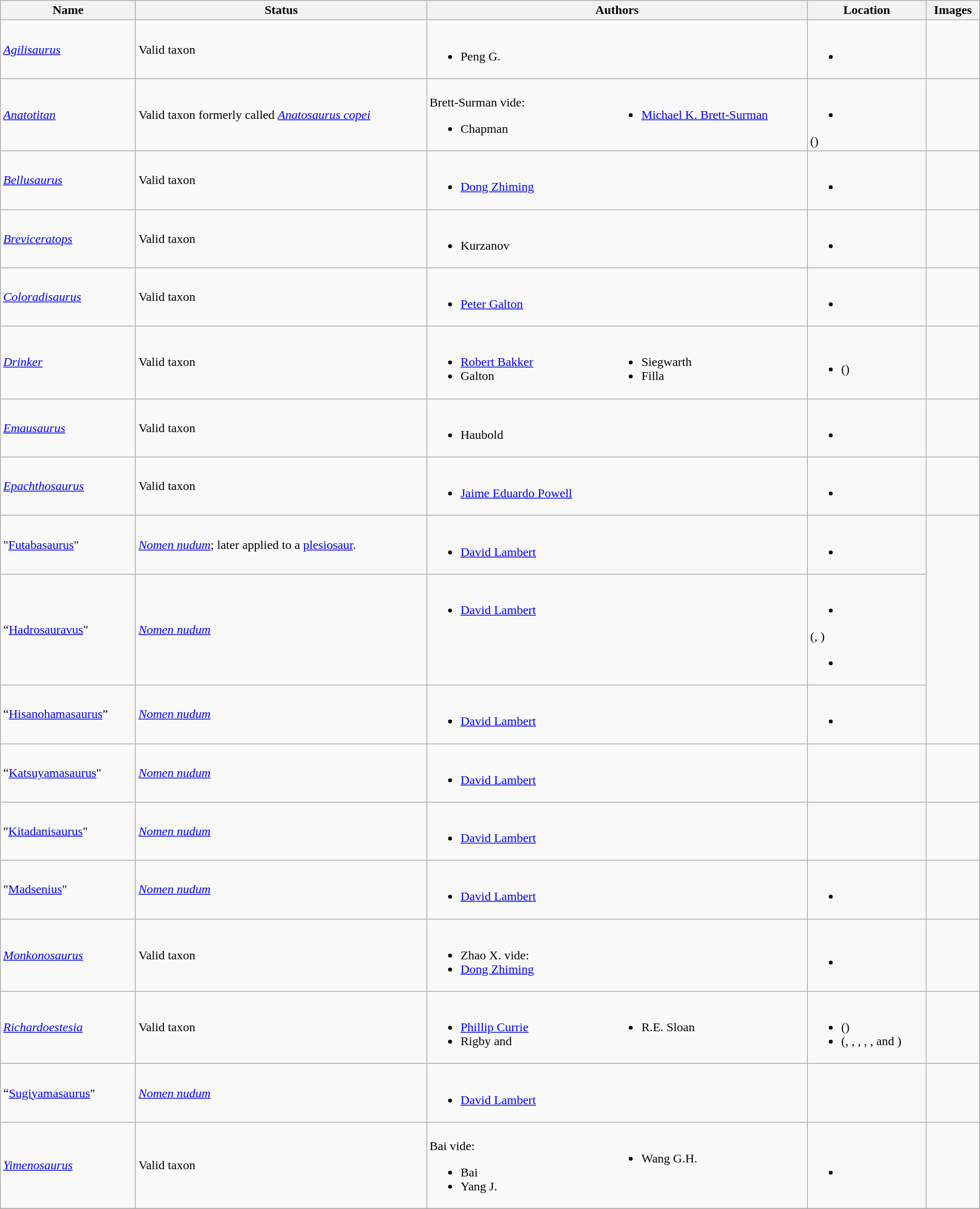<table class="wikitable sortable" align="center" width="100%">
<tr>
<th>Name</th>
<th>Status</th>
<th colspan="2">Authors</th>
<th class="unsortable">Location</th>
<th>Images</th>
</tr>
<tr>
<td><em><a href='#'>Agilisaurus</a></em></td>
<td>Valid taxon</td>
<td style="border-right:0px" valign="top"><br><ul><li>Peng G.</li></ul></td>
<td style="border-left:0px" valign="top"></td>
<td><br><ul><li></li></ul></td>
<td></td>
</tr>
<tr>
<td><em><a href='#'>Anatotitan</a></em></td>
<td>Valid taxon formerly called <em><a href='#'>Anatosaurus copei</a></em></td>
<td style="border-right:0px" valign="top"><br>Brett-Surman vide:<ul><li>Chapman</li></ul></td>
<td style="border-left:0px" valign="top"><br><ul><li><a href='#'>Michael K. Brett-Surman</a></li></ul></td>
<td><br><ul><li></li></ul>()</td>
<td></td>
</tr>
<tr>
<td><em><a href='#'>Bellusaurus</a></em></td>
<td>Valid taxon</td>
<td style="border-right:0px" valign="top"><br><ul><li><a href='#'>Dong Zhiming</a></li></ul></td>
<td style="border-left:0px" valign="top"></td>
<td><br><ul><li></li></ul></td>
<td></td>
</tr>
<tr>
<td><em><a href='#'>Breviceratops</a></em></td>
<td>Valid taxon</td>
<td style="border-right:0px" valign="top"><br><ul><li>Kurzanov</li></ul></td>
<td style="border-left:0px" valign="top"></td>
<td><br><ul><li></li></ul></td>
<td></td>
</tr>
<tr>
<td><em><a href='#'>Coloradisaurus</a></em></td>
<td>Valid taxon</td>
<td style="border-right:0px" valign="top"><br><ul><li><a href='#'>Peter Galton</a></li></ul></td>
<td style="border-left:0px" valign="top"></td>
<td><br><ul><li></li></ul></td>
<td></td>
</tr>
<tr>
<td><em><a href='#'>Drinker</a></em></td>
<td>Valid taxon</td>
<td style="border-right:0px" valign="top"><br><ul><li><a href='#'>Robert Bakker</a></li><li>Galton</li></ul></td>
<td style="border-left:0px" valign="top"><br><ul><li>Siegwarth</li><li>Filla</li></ul></td>
<td><br><ul><li> ()</li></ul></td>
<td></td>
</tr>
<tr>
<td><em><a href='#'>Emausaurus</a></em></td>
<td>Valid taxon</td>
<td style="border-right:0px" valign="top"><br><ul><li>Haubold</li></ul></td>
<td style="border-left:0px" valign="top"></td>
<td><br><ul><li></li></ul></td>
<td></td>
</tr>
<tr>
<td><em><a href='#'>Epachthosaurus</a></em></td>
<td>Valid taxon</td>
<td style="border-right:0px" valign="top"><br><ul><li><a href='#'>Jaime Eduardo Powell</a></li></ul></td>
<td style="border-left:0px" valign="top"></td>
<td><br><ul><li></li></ul></td>
<td></td>
</tr>
<tr>
<td>"<a href='#'>Futabasaurus</a>"</td>
<td><em><a href='#'>Nomen nudum</a></em>; later applied to a <a href='#'>plesiosaur</a>.</td>
<td style="border-right:0px" valign="top"><br><ul><li><a href='#'>David Lambert</a></li></ul></td>
<td style="border-left:0px" valign="top"></td>
<td><br><ul><li></li></ul></td>
</tr>
<tr>
<td>“<a href='#'>Hadrosauravus</a>"</td>
<td><em><a href='#'>Nomen nudum</a></em></td>
<td style="border-right:0px" valign="top"><br><ul><li><a href='#'>David Lambert</a></li></ul></td>
<td style="border-left:0px" valign="top"></td>
<td><br><ul><li></li></ul>(, )<ul><li></li></ul></td>
</tr>
<tr>
<td>“<a href='#'>Hisanohamasaurus</a>”</td>
<td><em><a href='#'>Nomen nudum</a></em></td>
<td style="border-right:0px" valign="top"><br><ul><li><a href='#'>David Lambert</a></li></ul></td>
<td style="border-left:0px" valign="top"></td>
<td><br><ul><li></li></ul></td>
</tr>
<tr>
<td>“<a href='#'>Katsuyamasaurus</a>"</td>
<td><em><a href='#'>Nomen nudum</a></em></td>
<td style="border-right:0px" valign="top"><br><ul><li><a href='#'>David Lambert</a></li></ul></td>
<td style="border-left:0px" valign="top"></td>
<td></td>
<td></td>
</tr>
<tr>
<td>"<a href='#'>Kitadanisaurus</a>"</td>
<td><em><a href='#'>Nomen nudum</a></em></td>
<td style="border-right:0px" valign="top"><br><ul><li><a href='#'>David Lambert</a></li></ul></td>
<td style="border-left:0px" valign="top"></td>
<td></td>
<td></td>
</tr>
<tr>
<td>"<a href='#'>Madsenius</a>"</td>
<td><em><a href='#'>Nomen nudum</a></em></td>
<td style="border-right:0px" valign="top"><br><ul><li><a href='#'>David Lambert</a></li></ul></td>
<td style="border-left:0px" valign="top"></td>
<td><br><ul><li></li></ul></td>
</tr>
<tr>
<td><em><a href='#'>Monkonosaurus</a></em></td>
<td>Valid taxon</td>
<td style="border-right:0px" valign="top"><br><ul><li>Zhao X. vide:</li><li><a href='#'>Dong Zhiming</a></li></ul></td>
<td style="border-left:0px" valign="top"></td>
<td><br><ul><li></li></ul></td>
<td></td>
</tr>
<tr>
<td><em><a href='#'>Richardoestesia</a></em></td>
<td>Valid taxon</td>
<td style="border-right:0px" valign="top"><br><ul><li><a href='#'>Phillip Currie</a></li><li>Rigby and</li></ul></td>
<td style="border-left:0px" valign="top"><br><ul><li>R.E. Sloan</li></ul></td>
<td><br><ul><li> ()</li><li> (, , , , ,  and )</li></ul></td>
<td></td>
</tr>
<tr>
<td>“<a href='#'>Sugiyamasaurus</a>"</td>
<td><em><a href='#'>Nomen nudum</a></em></td>
<td style="border-right:0px" valign="top"><br><ul><li><a href='#'>David Lambert</a></li></ul></td>
<td style="border-left:0px" valign="top"></td>
<td></td>
<td></td>
</tr>
<tr>
<td><em><a href='#'>Yimenosaurus</a></em></td>
<td>Valid taxon</td>
<td style="border-right:0px" valign="top"><br>Bai vide:<ul><li>Bai</li><li>Yang J.</li></ul></td>
<td style="border-left:0px" valign="top"><br><ul><li>Wang G.H.</li></ul></td>
<td><br><ul><li></li></ul></td>
<td></td>
</tr>
<tr>
</tr>
</table>
